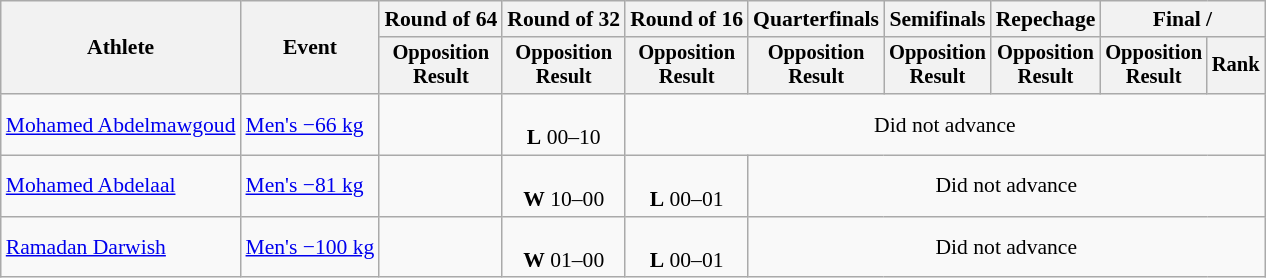<table class="wikitable" style="font-size:90%">
<tr>
<th rowspan="2">Athlete</th>
<th rowspan="2">Event</th>
<th>Round of 64</th>
<th>Round of 32</th>
<th>Round of 16</th>
<th>Quarterfinals</th>
<th>Semifinals</th>
<th>Repechage</th>
<th colspan=2>Final / </th>
</tr>
<tr style="font-size:95%">
<th>Opposition<br>Result</th>
<th>Opposition<br>Result</th>
<th>Opposition<br>Result</th>
<th>Opposition<br>Result</th>
<th>Opposition<br>Result</th>
<th>Opposition<br>Result</th>
<th>Opposition<br>Result</th>
<th>Rank</th>
</tr>
<tr align=center>
<td align=left><a href='#'>Mohamed Abdelmawgoud</a></td>
<td align=left><a href='#'>Men's −66 kg</a></td>
<td></td>
<td><br><strong>L</strong> 00–10</td>
<td colspan=6>Did not advance</td>
</tr>
<tr align=center>
<td align=left><a href='#'>Mohamed Abdelaal</a></td>
<td align=left><a href='#'>Men's −81 kg</a></td>
<td></td>
<td><br><strong>W</strong> 10–00</td>
<td><br><strong>L</strong> 00–01</td>
<td colspan=5>Did not advance</td>
</tr>
<tr align=center>
<td align=left><a href='#'>Ramadan Darwish</a></td>
<td align=left><a href='#'>Men's −100 kg</a></td>
<td></td>
<td><br><strong>W</strong> 01–00</td>
<td><br><strong>L</strong> 00–01</td>
<td colspan=5>Did not advance</td>
</tr>
</table>
